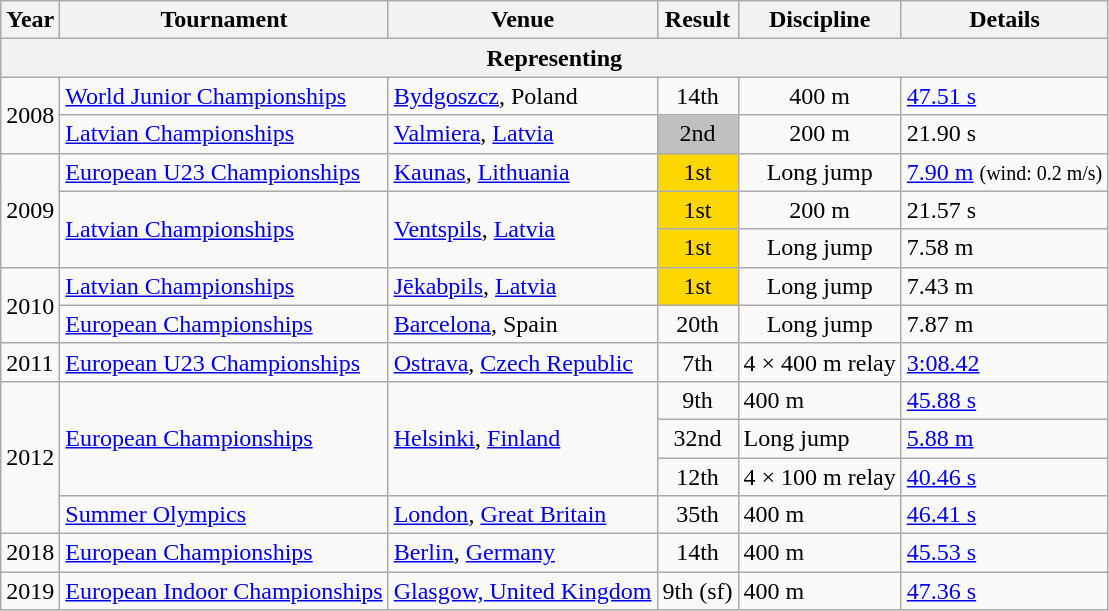<table class=wikitable>
<tr>
<th>Year</th>
<th>Tournament</th>
<th>Venue</th>
<th>Result</th>
<th>Discipline</th>
<th>Details</th>
</tr>
<tr>
<th colspan="6">Representing </th>
</tr>
<tr>
<td rowspan="2">2008</td>
<td><a href='#'>World Junior Championships</a></td>
<td><a href='#'>Bydgoszcz</a>, Poland</td>
<td align="center">14th</td>
<td align="center">400 m</td>
<td><a href='#'>47.51 s</a></td>
</tr>
<tr>
<td><a href='#'>Latvian Championships</a></td>
<td><a href='#'>Valmiera</a>, <a href='#'>Latvia</a></td>
<td bgcolor="silver" align="center">2nd</td>
<td align="center">200 m</td>
<td>21.90 s</td>
</tr>
<tr>
<td rowspan="3">2009</td>
<td><a href='#'>European U23 Championships</a></td>
<td><a href='#'>Kaunas</a>, <a href='#'>Lithuania</a></td>
<td bgcolor="gold" align="center">1st</td>
<td align="center">Long jump</td>
<td><a href='#'>7.90 m</a> <small>(wind: 0.2 m/s)</small></td>
</tr>
<tr>
<td rowspan="2"><a href='#'>Latvian Championships</a></td>
<td rowspan="2"><a href='#'>Ventspils</a>, <a href='#'>Latvia</a></td>
<td bgcolor="gold" align="center">1st</td>
<td align="center">200 m</td>
<td>21.57 s</td>
</tr>
<tr>
<td bgcolor="gold" align="center">1st</td>
<td align="center">Long jump</td>
<td>7.58 m</td>
</tr>
<tr>
<td rowspan="2">2010</td>
<td><a href='#'>Latvian Championships</a></td>
<td><a href='#'>Jēkabpils</a>, <a href='#'>Latvia</a></td>
<td bgcolor="gold" align="center">1st</td>
<td align="center">Long jump</td>
<td>7.43 m</td>
</tr>
<tr>
<td><a href='#'>European Championships</a></td>
<td><a href='#'>Barcelona</a>, Spain</td>
<td align="center">20th</td>
<td align="center">Long jump</td>
<td>7.87 m</td>
</tr>
<tr>
<td>2011</td>
<td><a href='#'>European U23 Championships</a></td>
<td><a href='#'>Ostrava</a>, <a href='#'>Czech Republic</a></td>
<td align="center">7th</td>
<td>4 × 400 m relay</td>
<td><a href='#'>3:08.42</a></td>
</tr>
<tr>
<td rowspan="4">2012</td>
<td rowspan="3"><a href='#'>European Championships</a></td>
<td rowspan="3"><a href='#'>Helsinki</a>, <a href='#'>Finland</a></td>
<td align="center">9th</td>
<td>400 m</td>
<td><a href='#'>45.88 s</a></td>
</tr>
<tr>
<td align="center">32nd</td>
<td>Long jump</td>
<td><a href='#'>5.88 m</a></td>
</tr>
<tr>
<td align="center">12th</td>
<td>4 × 100 m relay</td>
<td><a href='#'>40.46 s</a></td>
</tr>
<tr>
<td><a href='#'>Summer Olympics</a></td>
<td><a href='#'>London</a>, <a href='#'>Great Britain</a></td>
<td align="center">35th</td>
<td>400 m</td>
<td><a href='#'>46.41 s</a></td>
</tr>
<tr>
<td>2018</td>
<td><a href='#'>European Championships</a></td>
<td><a href='#'>Berlin</a>, <a href='#'>Germany</a></td>
<td align="center">14th</td>
<td>400 m</td>
<td><a href='#'>45.53 s</a></td>
</tr>
<tr>
<td>2019</td>
<td><a href='#'>European Indoor Championships</a></td>
<td><a href='#'>Glasgow, United Kingdom</a></td>
<td>9th (sf)</td>
<td>400 m</td>
<td><a href='#'>47.36 s</a></td>
</tr>
</table>
